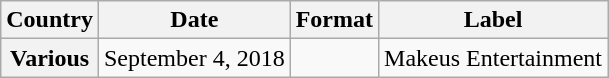<table class="wikitable plainrowheaders">
<tr>
<th>Country</th>
<th>Date</th>
<th>Format</th>
<th>Label</th>
</tr>
<tr>
<th scope="row">Various</th>
<td>September 4, 2018</td>
<td></td>
<td>Makeus Entertainment</td>
</tr>
</table>
